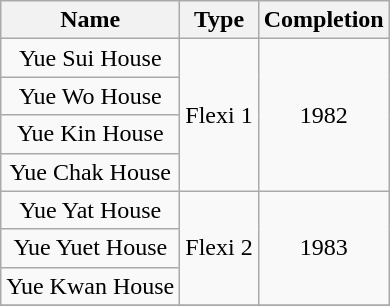<table class="wikitable" style="text-align: center">
<tr>
<th>Name</th>
<th>Type</th>
<th>Completion</th>
</tr>
<tr>
<td>Yue Sui House</td>
<td rowspan="4">Flexi 1</td>
<td rowspan="4">1982</td>
</tr>
<tr>
<td>Yue Wo House</td>
</tr>
<tr>
<td>Yue Kin House</td>
</tr>
<tr>
<td>Yue Chak House</td>
</tr>
<tr>
<td>Yue Yat House</td>
<td rowspan="3">Flexi 2</td>
<td rowspan="3">1983</td>
</tr>
<tr>
<td>Yue Yuet House</td>
</tr>
<tr>
<td>Yue Kwan House</td>
</tr>
<tr>
</tr>
</table>
